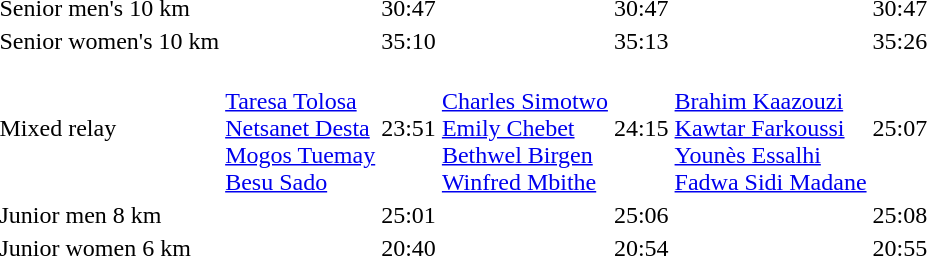<table>
<tr>
<td>Senior men's 10 km</td>
<td></td>
<td>30:47</td>
<td></td>
<td>30:47</td>
<td></td>
<td>30:47</td>
</tr>
<tr>
<td>Senior women's 10 km</td>
<td></td>
<td>35:10</td>
<td></td>
<td>35:13</td>
<td></td>
<td>35:26</td>
</tr>
<tr>
<td>Mixed relay</td>
<td><br><a href='#'>Taresa Tolosa</a><br><a href='#'>Netsanet Desta</a><br><a href='#'>Mogos Tuemay</a><br><a href='#'>Besu Sado</a></td>
<td>23:51</td>
<td><br><a href='#'>Charles Simotwo</a><br><a href='#'>Emily Chebet</a><br><a href='#'>Bethwel Birgen</a><br><a href='#'>Winfred Mbithe</a></td>
<td>24:15</td>
<td><br><a href='#'>Brahim Kaazouzi</a><br><a href='#'>Kawtar Farkoussi</a><br><a href='#'>Younès Essalhi</a><br><a href='#'>Fadwa Sidi Madane</a></td>
<td>25:07</td>
</tr>
<tr>
<td>Junior men 8 km</td>
<td></td>
<td>25:01</td>
<td></td>
<td>25:06</td>
<td></td>
<td>25:08</td>
</tr>
<tr>
<td>Junior women 6 km</td>
<td></td>
<td>20:40</td>
<td></td>
<td>20:54</td>
<td></td>
<td>20:55</td>
</tr>
</table>
